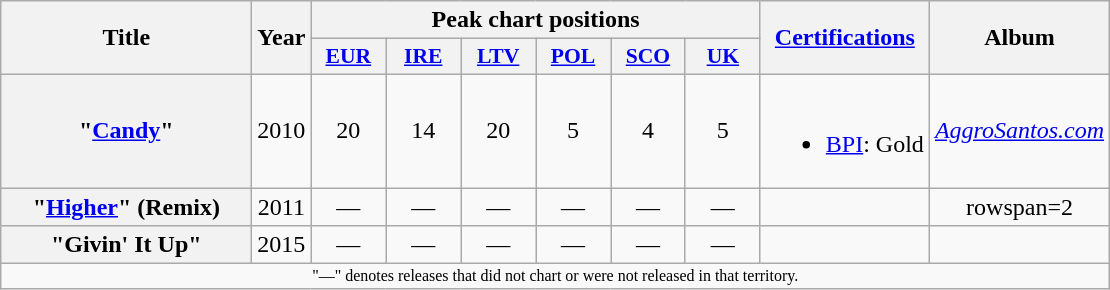<table class="wikitable plainrowheaders" style="text-align:center;">
<tr>
<th scope="col" rowspan="2" style="width:10em;">Title</th>
<th scope="col" rowspan="2">Year</th>
<th scope="col" colspan="6">Peak chart positions</th>
<th rowspan="2"><a href='#'>Certifications</a></th>
<th scope="col" rowspan="2">Album</th>
</tr>
<tr>
<th scope="col" style="width:3em;font-size:90%;"><a href='#'>EUR</a><br></th>
<th scope="col" style="width:3em;font-size:90%;"><a href='#'>IRE</a><br></th>
<th scope="col" style="width:3em;font-size:90%;"><a href='#'>LTV</a><br></th>
<th scope="col" style="width:3em;font-size:90%;"><a href='#'>POL</a><br></th>
<th scope="col" style="width:3em;font-size:90%;"><a href='#'>SCO</a><br></th>
<th scope="col" style="width:3em;font-size:90%;"><a href='#'>UK</a><br></th>
</tr>
<tr>
<th scope="row">"<a href='#'>Candy</a>"<br></th>
<td>2010</td>
<td>20</td>
<td>14</td>
<td>20</td>
<td>5</td>
<td>4</td>
<td>5</td>
<td><br><ul><li><a href='#'>BPI</a>: Gold</li></ul></td>
<td><em><a href='#'>AggroSantos.com</a></em></td>
</tr>
<tr>
<th scope="row">"<a href='#'>Higher</a>" (Remix)<br></th>
<td>2011</td>
<td>—</td>
<td>—</td>
<td>—</td>
<td>—</td>
<td>—</td>
<td>—</td>
<td></td>
<td>rowspan=2 </td>
</tr>
<tr>
<th scope="row">"Givin' It Up"<br></th>
<td>2015</td>
<td>—</td>
<td>—</td>
<td>—</td>
<td>—</td>
<td>—</td>
<td>—</td>
<td></td>
</tr>
<tr>
<td colspan="15" style="text-align:center; font-size:8pt;">"—" denotes releases that did not chart or were not released in that territory.</td>
</tr>
</table>
